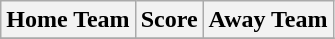<table class="wikitable" style="text-align: center">
<tr>
<th>Home Team</th>
<th>Score</th>
<th>Away Team</th>
</tr>
<tr>
</tr>
</table>
